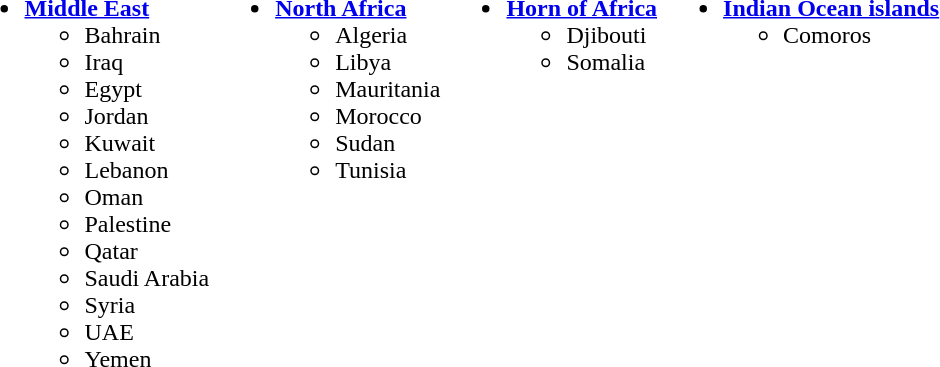<table>
<tr>
<td valign=top><br><ul><li><strong><a href='#'>Middle East</a></strong><ul><li>Bahrain</li><li>Iraq</li><li>Egypt</li><li>Jordan</li><li>Kuwait</li><li>Lebanon</li><li>Oman</li><li>Palestine</li><li>Qatar</li><li>Saudi Arabia</li><li>Syria</li><li>UAE</li><li>Yemen</li></ul></li></ul></td>
<td valign=top><br><ul><li><strong><a href='#'>North Africa</a></strong><ul><li>Algeria</li><li>Libya</li><li>Mauritania</li><li>Morocco</li><li>Sudan</li><li>Tunisia</li></ul></li></ul></td>
<td valign=top><br><ul><li><strong><a href='#'>Horn of Africa</a></strong><ul><li>Djibouti</li><li>Somalia</li></ul></li></ul></td>
<td valign=top><br><ul><li><strong><a href='#'>Indian Ocean islands</a></strong><ul><li>Comoros</li></ul></li></ul></td>
</tr>
</table>
